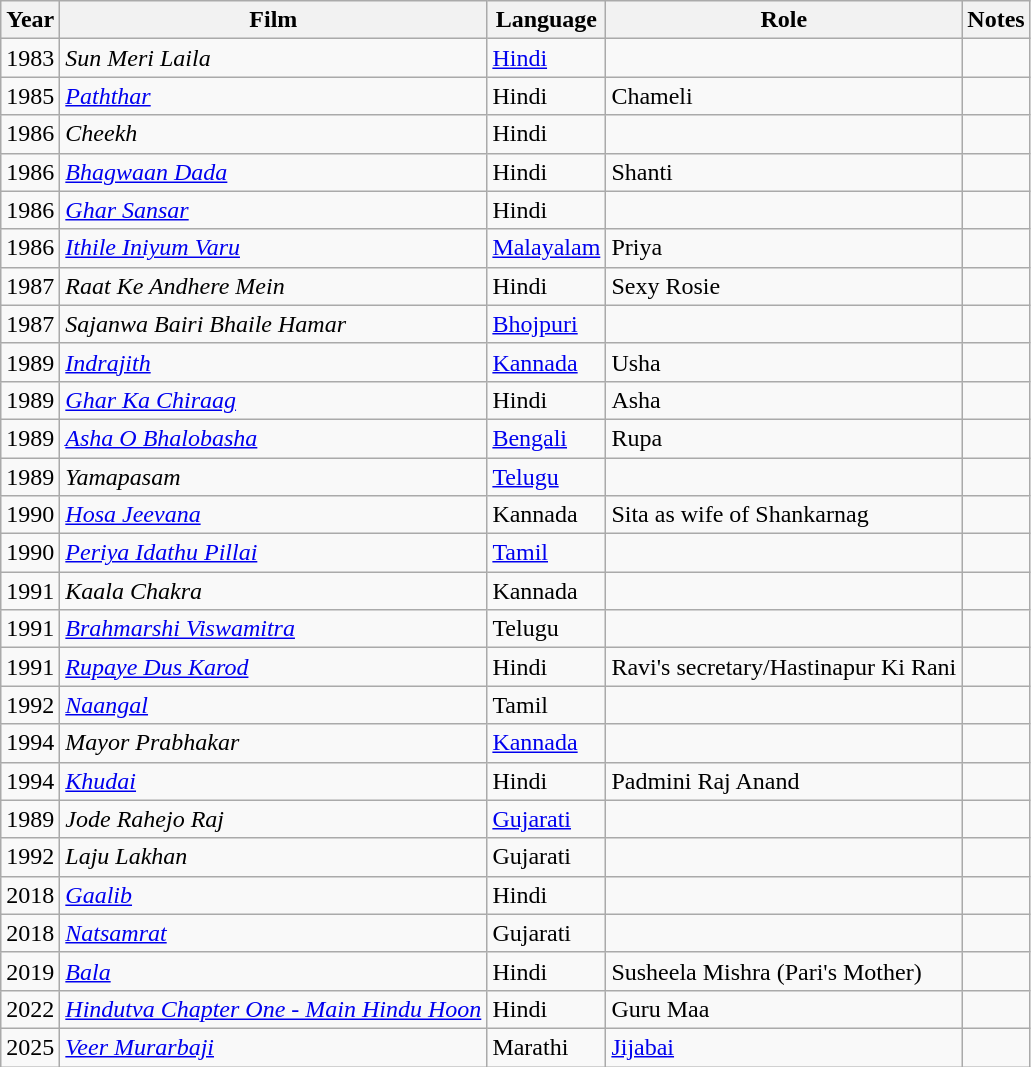<table class="wikitable sortable">
<tr>
<th>Year</th>
<th>Film</th>
<th>Language</th>
<th>Role</th>
<th>Notes</th>
</tr>
<tr>
<td>1983</td>
<td><em>Sun Meri Laila</em></td>
<td><a href='#'>Hindi</a></td>
<td></td>
<td></td>
</tr>
<tr>
<td>1985</td>
<td><em><a href='#'>Paththar</a></em></td>
<td>Hindi</td>
<td>Chameli</td>
<td></td>
</tr>
<tr>
<td>1986</td>
<td><em>Cheekh</em></td>
<td>Hindi</td>
<td></td>
<td></td>
</tr>
<tr>
<td>1986</td>
<td><em><a href='#'>Bhagwaan Dada</a></em></td>
<td>Hindi</td>
<td>Shanti</td>
<td></td>
</tr>
<tr>
<td>1986</td>
<td><em><a href='#'>Ghar Sansar</a></em></td>
<td>Hindi</td>
<td></td>
<td></td>
</tr>
<tr>
<td>1986</td>
<td><em><a href='#'>Ithile Iniyum Varu</a></em></td>
<td><a href='#'>Malayalam</a></td>
<td>Priya</td>
<td></td>
</tr>
<tr>
<td>1987</td>
<td><em>Raat Ke Andhere Mein</em></td>
<td>Hindi</td>
<td>Sexy Rosie</td>
<td></td>
</tr>
<tr>
<td>1987</td>
<td><em>Sajanwa Bairi Bhaile Hamar</em></td>
<td><a href='#'>Bhojpuri</a></td>
<td></td>
<td></td>
</tr>
<tr>
<td>1989</td>
<td><em><a href='#'>Indrajith</a></em></td>
<td><a href='#'>Kannada</a></td>
<td>Usha</td>
<td></td>
</tr>
<tr>
<td>1989</td>
<td><em><a href='#'>Ghar Ka Chiraag</a></em></td>
<td>Hindi</td>
<td>Asha</td>
<td></td>
</tr>
<tr>
<td>1989</td>
<td><em><a href='#'>Asha O Bhalobasha</a></em></td>
<td><a href='#'>Bengali</a></td>
<td>Rupa</td>
<td></td>
</tr>
<tr>
<td>1989</td>
<td><em>Yamapasam</em></td>
<td><a href='#'>Telugu</a></td>
<td></td>
<td></td>
</tr>
<tr>
<td>1990</td>
<td><em><a href='#'>Hosa Jeevana</a></em></td>
<td>Kannada</td>
<td>Sita as wife of Shankarnag</td>
<td></td>
</tr>
<tr>
<td>1990</td>
<td><em><a href='#'>Periya Idathu Pillai</a></em></td>
<td><a href='#'>Tamil</a></td>
<td></td>
<td></td>
</tr>
<tr>
<td>1991</td>
<td><em>Kaala Chakra</em></td>
<td>Kannada</td>
<td></td>
<td></td>
</tr>
<tr>
<td>1991</td>
<td><em><a href='#'>Brahmarshi Viswamitra</a></em></td>
<td>Telugu</td>
<td></td>
<td></td>
</tr>
<tr>
<td>1991</td>
<td><em><a href='#'>Rupaye Dus Karod</a></em></td>
<td>Hindi</td>
<td>Ravi's secretary/Hastinapur Ki Rani</td>
<td></td>
</tr>
<tr>
<td>1992</td>
<td><em><a href='#'>Naangal</a></em></td>
<td>Tamil</td>
<td></td>
<td></td>
</tr>
<tr>
<td>1994</td>
<td><em>Mayor Prabhakar</em></td>
<td><a href='#'>Kannada</a></td>
<td></td>
<td></td>
</tr>
<tr>
<td>1994</td>
<td><em><a href='#'>Khudai</a></em></td>
<td>Hindi</td>
<td>Padmini Raj Anand</td>
<td></td>
</tr>
<tr>
<td>1989</td>
<td><em>Jode Rahejo Raj</em></td>
<td><a href='#'>Gujarati</a></td>
<td></td>
<td></td>
</tr>
<tr>
<td>1992</td>
<td><em>Laju Lakhan</em></td>
<td>Gujarati</td>
<td></td>
<td></td>
</tr>
<tr>
<td>2018</td>
<td><em><a href='#'>Gaalib</a></em></td>
<td>Hindi</td>
<td></td>
<td></td>
</tr>
<tr>
<td>2018</td>
<td><a href='#'><em>Natsamrat</em></a></td>
<td>Gujarati</td>
<td></td>
<td></td>
</tr>
<tr>
<td>2019</td>
<td><em><a href='#'>Bala</a></em></td>
<td>Hindi</td>
<td>Susheela Mishra (Pari's Mother)</td>
<td></td>
</tr>
<tr>
<td>2022</td>
<td><em><a href='#'>Hindutva Chapter One - Main Hindu Hoon</a></em></td>
<td>Hindi</td>
<td>Guru Maa</td>
<td></td>
</tr>
<tr>
<td>2025</td>
<td><em><a href='#'>Veer Murarbaji</a></em></td>
<td>Marathi</td>
<td><a href='#'>Jijabai</a></td>
<td></td>
</tr>
</table>
